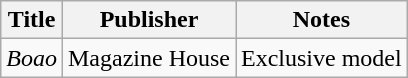<table class="wikitable">
<tr>
<th>Title</th>
<th>Publisher</th>
<th>Notes</th>
</tr>
<tr>
<td><em>Boao</em></td>
<td>Magazine House</td>
<td>Exclusive model</td>
</tr>
</table>
